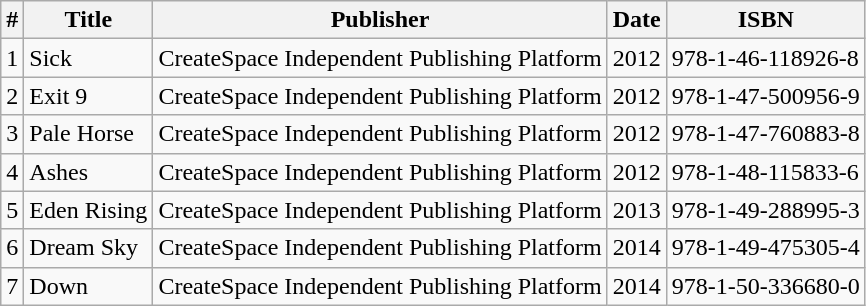<table class=wikitable>
<tr>
<th style="text-align:center">#</th>
<th>Title</th>
<th>Publisher</th>
<th style="text-align:center">Date</th>
<th>ISBN</th>
</tr>
<tr>
<td style="text-align:center">1</td>
<td>Sick</td>
<td>CreateSpace Independent Publishing Platform</td>
<td style="text-align:center">2012</td>
<td>978-1-46-118926-8</td>
</tr>
<tr>
<td style="text-align:center">2</td>
<td>Exit 9</td>
<td>CreateSpace Independent Publishing Platform</td>
<td style="text-align:center">2012</td>
<td>978-1-47-500956-9</td>
</tr>
<tr>
<td style="text-align:center">3</td>
<td>Pale Horse</td>
<td>CreateSpace Independent Publishing Platform</td>
<td style="text-align:center">2012</td>
<td>978-1-47-760883-8</td>
</tr>
<tr>
<td style="text-align:center">4</td>
<td>Ashes</td>
<td>CreateSpace Independent Publishing Platform</td>
<td style="text-align:center">2012</td>
<td>978-1-48-115833-6</td>
</tr>
<tr>
<td style="text-align:center">5</td>
<td>Eden Rising</td>
<td>CreateSpace Independent Publishing Platform</td>
<td style="text-align:center">2013</td>
<td>978-1-49-288995-3</td>
</tr>
<tr>
<td style="text-align:center">6</td>
<td>Dream Sky</td>
<td>CreateSpace Independent Publishing Platform</td>
<td style="text-align:center">2014</td>
<td>978-1-49-475305-4</td>
</tr>
<tr>
<td style="text-align:center">7</td>
<td>Down</td>
<td>CreateSpace Independent Publishing Platform</td>
<td style="text-align:center">2014</td>
<td>978-1-50-336680-0</td>
</tr>
</table>
